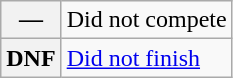<table class="wikitable">
<tr>
<th scope="row">—</th>
<td>Did not compete</td>
</tr>
<tr>
<th scope="row">DNF</th>
<td><a href='#'>Did not finish</a></td>
</tr>
</table>
